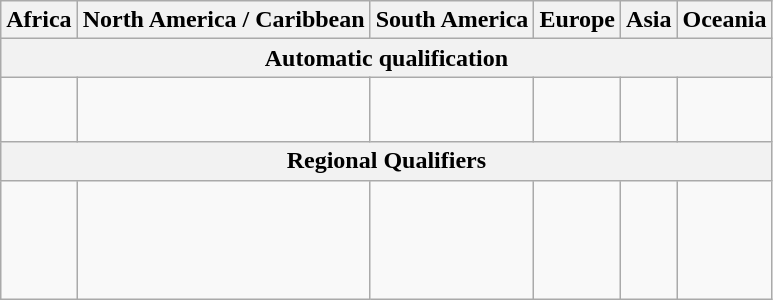<table Class = "wikitable">
<tr>
<th>Africa</th>
<th>North America / Caribbean</th>
<th>South America</th>
<th>Europe</th>
<th>Asia</th>
<th>Oceania</th>
</tr>
<tr>
<th colspan=6>Automatic qualification</th>
</tr>
<tr>
<td><br></td>
<td></td>
<td></td>
<td><br><br></td>
<td></td>
<td><br><br></td>
</tr>
<tr>
<th colspan=6>Regional Qualifiers</th>
</tr>
<tr>
<td><br></td>
<td><br></td>
<td></td>
<td><br><br><br><br></td>
<td><br><br></td>
<td><br></td>
</tr>
</table>
